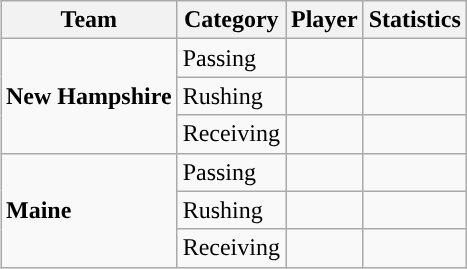<table class="wikitable" style="float: right;">
<tr>
<th>Team</th>
<th>Category</th>
<th>Player</th>
<th>Statistics</th>
</tr>
<tr>
<td rowspan=3><strong>New Hampshire</strong></td>
<td>Passing</td>
<td></td>
<td></td>
</tr>
<tr>
<td>Rushing</td>
<td></td>
<td></td>
</tr>
<tr>
<td>Receiving</td>
<td></td>
<td></td>
</tr>
<tr>
<td rowspan=3><strong>Maine</strong></td>
<td>Passing</td>
<td></td>
<td></td>
</tr>
<tr>
<td>Rushing</td>
<td></td>
<td></td>
</tr>
<tr>
<td>Receiving</td>
<td></td>
<td></td>
</tr>
</table>
